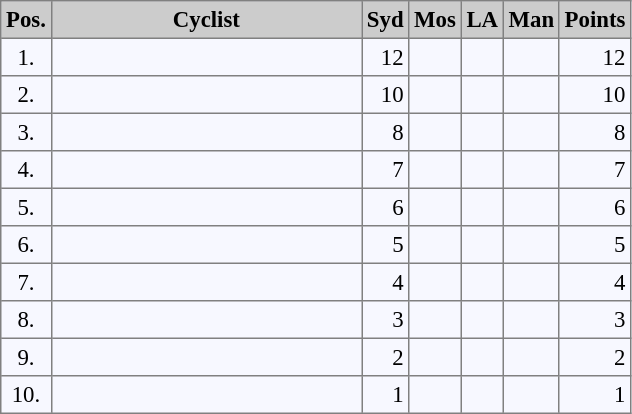<table bgcolor="#f7f8ff" cellpadding="3" cellspacing="0" border="1" style="font-size: 95%; border: gray solid 1px; border-collapse: collapse;">
<tr bgcolor="#CCCCCC">
<td align="center" width="10"><strong>Pos.</strong></td>
<td align="center" width="200"><strong>Cyclist</strong></td>
<td align="center" width="20"><strong>Syd</strong></td>
<td align="center" width="20"><strong>Mos</strong></td>
<td align="center" width="20"><strong>LA</strong></td>
<td align="center" width="20"><strong>Man</strong></td>
<td align="center" width="20"><strong>Points</strong></td>
</tr>
<tr align="left">
<td align="center">1.</td>
<td></td>
<td align="right">12</td>
<td align="right"></td>
<td align="right"></td>
<td align="right"></td>
<td align="right">12</td>
</tr>
<tr align="left">
<td align="center">2.</td>
<td></td>
<td align="right">10</td>
<td align="right"></td>
<td align="right"></td>
<td align="right"></td>
<td align="right">10</td>
</tr>
<tr align="left">
<td align="center">3.</td>
<td></td>
<td align="right">8</td>
<td align="right"></td>
<td align="right"></td>
<td align="right"></td>
<td align="right">8</td>
</tr>
<tr align="left">
<td align="center">4.</td>
<td></td>
<td align="right">7</td>
<td align="right"></td>
<td align="right"></td>
<td align="right"></td>
<td align="right">7</td>
</tr>
<tr align="left">
<td align="center">5.</td>
<td></td>
<td align="right">6</td>
<td align="right"></td>
<td align="right"></td>
<td align="right"></td>
<td align="right">6</td>
</tr>
<tr align="left">
<td align="center">6.</td>
<td></td>
<td align="right">5</td>
<td align="right"></td>
<td align="right"></td>
<td align="right"></td>
<td align="right">5</td>
</tr>
<tr align="left">
<td align="center">7.</td>
<td></td>
<td align="right">4</td>
<td align="right"></td>
<td align="right"></td>
<td align="right"></td>
<td align="right">4</td>
</tr>
<tr align="left">
<td align="center">8.</td>
<td></td>
<td align="right">3</td>
<td align="right"></td>
<td align="right"></td>
<td align="right"></td>
<td align="right">3</td>
</tr>
<tr align="left">
<td align="center">9.</td>
<td></td>
<td align="right">2</td>
<td align="right"></td>
<td align="right"></td>
<td align="right"></td>
<td align="right">2</td>
</tr>
<tr align="left">
<td align="center">10.</td>
<td></td>
<td align="right">1</td>
<td align="right"></td>
<td align="right"></td>
<td align="right"></td>
<td align="right">1</td>
</tr>
</table>
